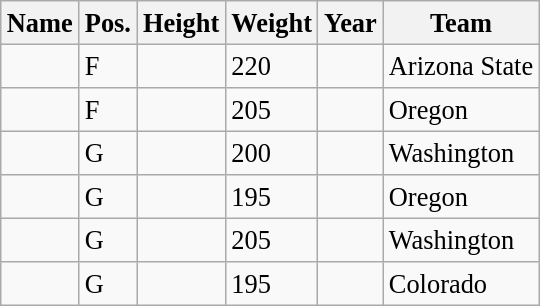<table class="wikitable sortable" style="font-size:110%;" border="1">
<tr>
<th>Name</th>
<th>Pos.</th>
<th>Height</th>
<th>Weight</th>
<th>Year</th>
<th>Team</th>
</tr>
<tr>
<td></td>
<td>F</td>
<td></td>
<td>220</td>
<td></td>
<td>Arizona State</td>
</tr>
<tr>
<td></td>
<td>F</td>
<td></td>
<td>205</td>
<td></td>
<td>Oregon</td>
</tr>
<tr>
<td></td>
<td>G</td>
<td></td>
<td>200</td>
<td></td>
<td>Washington</td>
</tr>
<tr>
<td></td>
<td>G</td>
<td></td>
<td>195</td>
<td></td>
<td>Oregon</td>
</tr>
<tr>
<td></td>
<td>G</td>
<td></td>
<td>205</td>
<td></td>
<td>Washington</td>
</tr>
<tr>
<td></td>
<td>G</td>
<td></td>
<td>195</td>
<td></td>
<td>Colorado</td>
</tr>
</table>
